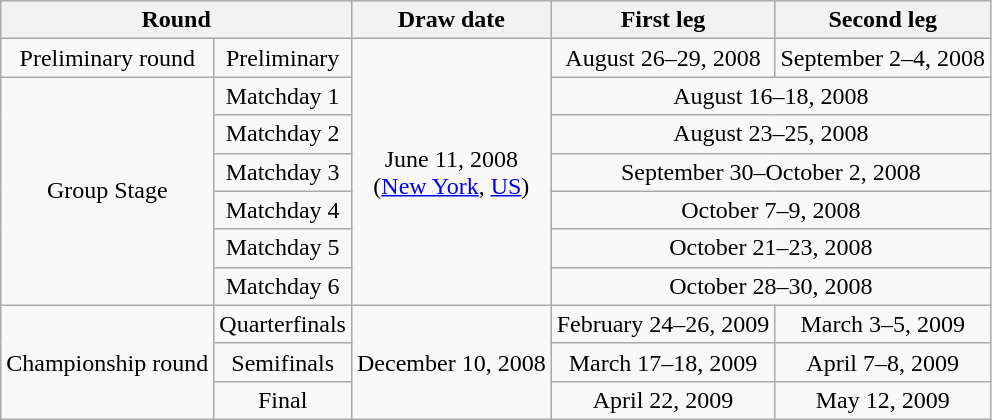<table class="wikitable">
<tr>
<th colspan=2>Round</th>
<th>Draw date</th>
<th>First leg</th>
<th>Second leg</th>
</tr>
<tr align="center">
<td>Preliminary round</td>
<td>Preliminary</td>
<td rowspan=7>June 11, 2008<br> (<a href='#'>New York</a>, <a href='#'>US</a>)</td>
<td>August 26–29, 2008</td>
<td>September 2–4, 2008</td>
</tr>
<tr align="center">
<td rowspan=6>Group Stage</td>
<td>Matchday 1</td>
<td colspan=2>August 16–18, 2008</td>
</tr>
<tr align="center">
<td>Matchday 2</td>
<td colspan=2>August 23–25, 2008</td>
</tr>
<tr align="center">
<td>Matchday 3</td>
<td colspan=2>September 30–October 2, 2008</td>
</tr>
<tr align="center">
<td>Matchday 4</td>
<td colspan=2>October 7–9, 2008</td>
</tr>
<tr align="center">
<td>Matchday 5</td>
<td colspan=2>October 21–23, 2008</td>
</tr>
<tr align="center">
<td>Matchday 6</td>
<td colspan=2>October 28–30, 2008</td>
</tr>
<tr align="center">
<td rowspan=3>Championship round</td>
<td>Quarterfinals</td>
<td rowspan=3>December 10, 2008</td>
<td>February 24–26, 2009</td>
<td>March 3–5, 2009</td>
</tr>
<tr align="center">
<td>Semifinals</td>
<td>March 17–18, 2009</td>
<td>April 7–8, 2009</td>
</tr>
<tr align="center">
<td>Final</td>
<td>April 22, 2009</td>
<td>May 12, 2009</td>
</tr>
</table>
